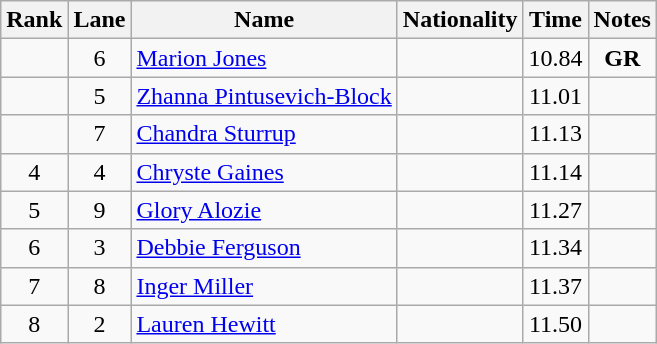<table class="wikitable sortable" style="text-align:center">
<tr>
<th>Rank</th>
<th>Lane</th>
<th>Name</th>
<th>Nationality</th>
<th>Time</th>
<th>Notes</th>
</tr>
<tr>
<td></td>
<td>6</td>
<td align=left><a href='#'>Marion Jones</a></td>
<td align=left></td>
<td>10.84</td>
<td><strong>GR</strong></td>
</tr>
<tr>
<td></td>
<td>5</td>
<td align=left><a href='#'>Zhanna Pintusevich-Block</a></td>
<td align=left></td>
<td>11.01</td>
<td></td>
</tr>
<tr>
<td></td>
<td>7</td>
<td align=left><a href='#'>Chandra Sturrup</a></td>
<td align=left></td>
<td>11.13</td>
<td></td>
</tr>
<tr>
<td>4</td>
<td>4</td>
<td align=left><a href='#'>Chryste Gaines</a></td>
<td align=left></td>
<td>11.14</td>
<td></td>
</tr>
<tr>
<td>5</td>
<td>9</td>
<td align=left><a href='#'>Glory Alozie</a></td>
<td align=left></td>
<td>11.27</td>
<td></td>
</tr>
<tr>
<td>6</td>
<td>3</td>
<td align=left><a href='#'>Debbie Ferguson</a></td>
<td align=left></td>
<td>11.34</td>
<td></td>
</tr>
<tr>
<td>7</td>
<td>8</td>
<td align=left><a href='#'>Inger Miller</a></td>
<td align=left></td>
<td>11.37</td>
<td></td>
</tr>
<tr>
<td>8</td>
<td>2</td>
<td align=left><a href='#'>Lauren Hewitt</a></td>
<td align=left></td>
<td>11.50</td>
<td></td>
</tr>
</table>
